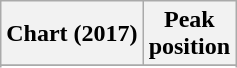<table class="wikitable sortable plainrowheaders">
<tr>
<th>Chart (2017)</th>
<th>Peak<br>position</th>
</tr>
<tr>
</tr>
<tr>
</tr>
<tr>
</tr>
<tr>
</tr>
<tr>
</tr>
</table>
